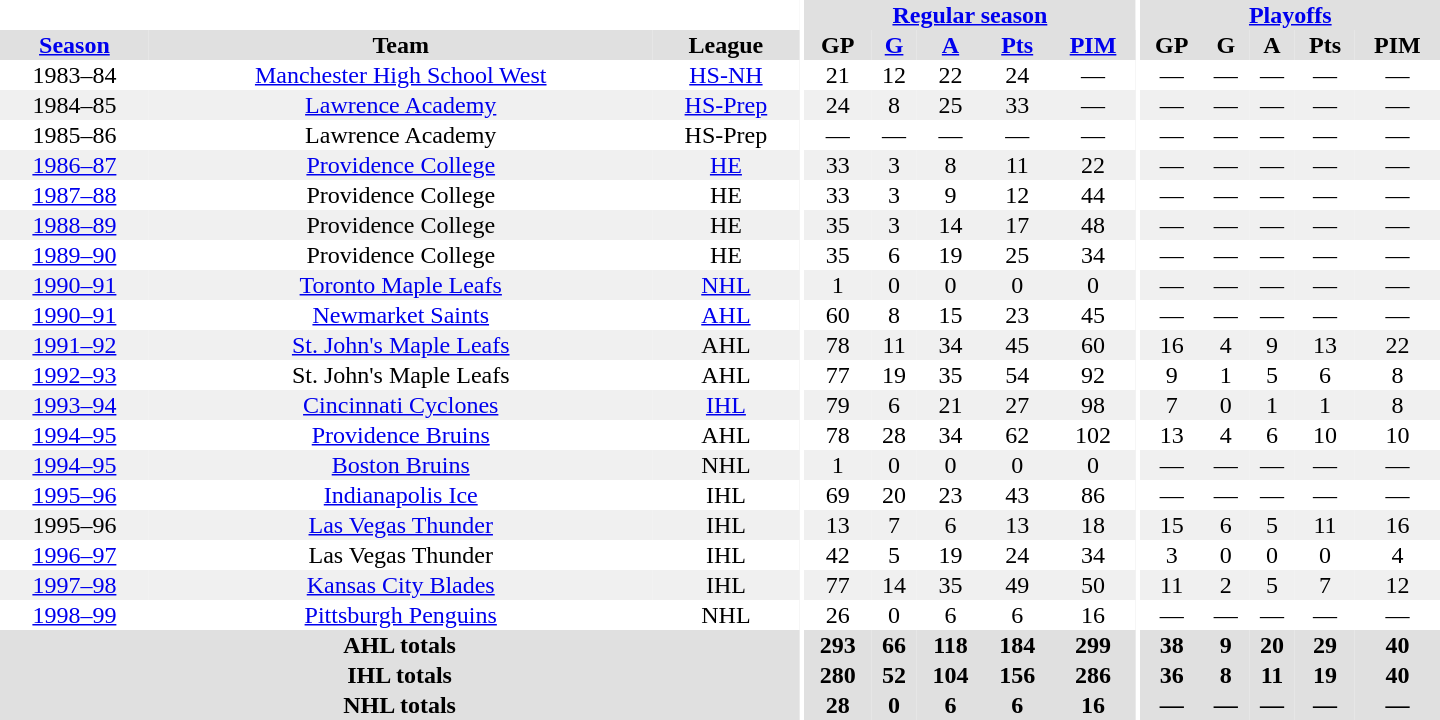<table border="0" cellpadding="1" cellspacing="0" style="text-align:center; width:60em">
<tr bgcolor="#e0e0e0">
<th colspan="3" bgcolor="#ffffff"></th>
<th rowspan="100" bgcolor="#ffffff"></th>
<th colspan="5"><a href='#'>Regular season</a></th>
<th rowspan="100" bgcolor="#ffffff"></th>
<th colspan="5"><a href='#'>Playoffs</a></th>
</tr>
<tr bgcolor="#e0e0e0">
<th><a href='#'>Season</a></th>
<th>Team</th>
<th>League</th>
<th>GP</th>
<th><a href='#'>G</a></th>
<th><a href='#'>A</a></th>
<th><a href='#'>Pts</a></th>
<th><a href='#'>PIM</a></th>
<th>GP</th>
<th>G</th>
<th>A</th>
<th>Pts</th>
<th>PIM</th>
</tr>
<tr>
<td>1983–84</td>
<td><a href='#'>Manchester High School West</a></td>
<td><a href='#'>HS-NH</a></td>
<td>21</td>
<td>12</td>
<td>22</td>
<td>24</td>
<td>—</td>
<td>—</td>
<td>—</td>
<td>—</td>
<td>—</td>
<td>—</td>
</tr>
<tr bgcolor="#f0f0f0">
<td>1984–85</td>
<td><a href='#'>Lawrence Academy</a></td>
<td><a href='#'>HS-Prep</a></td>
<td>24</td>
<td>8</td>
<td>25</td>
<td>33</td>
<td>—</td>
<td>—</td>
<td>—</td>
<td>—</td>
<td>—</td>
<td>—</td>
</tr>
<tr>
<td>1985–86</td>
<td>Lawrence Academy</td>
<td>HS-Prep</td>
<td>—</td>
<td>—</td>
<td>—</td>
<td>—</td>
<td>—</td>
<td>—</td>
<td>—</td>
<td>—</td>
<td>—</td>
<td>—</td>
</tr>
<tr bgcolor="#f0f0f0">
<td><a href='#'>1986–87</a></td>
<td><a href='#'>Providence College</a></td>
<td><a href='#'>HE</a></td>
<td>33</td>
<td>3</td>
<td>8</td>
<td>11</td>
<td>22</td>
<td>—</td>
<td>—</td>
<td>—</td>
<td>—</td>
<td>—</td>
</tr>
<tr>
<td><a href='#'>1987–88</a></td>
<td>Providence College</td>
<td>HE</td>
<td>33</td>
<td>3</td>
<td>9</td>
<td>12</td>
<td>44</td>
<td>—</td>
<td>—</td>
<td>—</td>
<td>—</td>
<td>—</td>
</tr>
<tr bgcolor="#f0f0f0">
<td><a href='#'>1988–89</a></td>
<td>Providence College</td>
<td>HE</td>
<td>35</td>
<td>3</td>
<td>14</td>
<td>17</td>
<td>48</td>
<td>—</td>
<td>—</td>
<td>—</td>
<td>—</td>
<td>—</td>
</tr>
<tr>
<td><a href='#'>1989–90</a></td>
<td>Providence College</td>
<td>HE</td>
<td>35</td>
<td>6</td>
<td>19</td>
<td>25</td>
<td>34</td>
<td>—</td>
<td>—</td>
<td>—</td>
<td>—</td>
<td>—</td>
</tr>
<tr bgcolor="#f0f0f0">
<td><a href='#'>1990–91</a></td>
<td><a href='#'>Toronto Maple Leafs</a></td>
<td><a href='#'>NHL</a></td>
<td>1</td>
<td>0</td>
<td>0</td>
<td>0</td>
<td>0</td>
<td>—</td>
<td>—</td>
<td>—</td>
<td>—</td>
<td>—</td>
</tr>
<tr>
<td><a href='#'>1990–91</a></td>
<td><a href='#'>Newmarket Saints</a></td>
<td><a href='#'>AHL</a></td>
<td>60</td>
<td>8</td>
<td>15</td>
<td>23</td>
<td>45</td>
<td>—</td>
<td>—</td>
<td>—</td>
<td>—</td>
<td>—</td>
</tr>
<tr bgcolor="#f0f0f0">
<td><a href='#'>1991–92</a></td>
<td><a href='#'>St. John's Maple Leafs</a></td>
<td>AHL</td>
<td>78</td>
<td>11</td>
<td>34</td>
<td>45</td>
<td>60</td>
<td>16</td>
<td>4</td>
<td>9</td>
<td>13</td>
<td>22</td>
</tr>
<tr>
<td><a href='#'>1992–93</a></td>
<td>St. John's Maple Leafs</td>
<td>AHL</td>
<td>77</td>
<td>19</td>
<td>35</td>
<td>54</td>
<td>92</td>
<td>9</td>
<td>1</td>
<td>5</td>
<td>6</td>
<td>8</td>
</tr>
<tr bgcolor="#f0f0f0">
<td><a href='#'>1993–94</a></td>
<td><a href='#'>Cincinnati Cyclones</a></td>
<td><a href='#'>IHL</a></td>
<td>79</td>
<td>6</td>
<td>21</td>
<td>27</td>
<td>98</td>
<td>7</td>
<td>0</td>
<td>1</td>
<td>1</td>
<td>8</td>
</tr>
<tr>
<td><a href='#'>1994–95</a></td>
<td><a href='#'>Providence Bruins</a></td>
<td>AHL</td>
<td>78</td>
<td>28</td>
<td>34</td>
<td>62</td>
<td>102</td>
<td>13</td>
<td>4</td>
<td>6</td>
<td>10</td>
<td>10</td>
</tr>
<tr bgcolor="#f0f0f0">
<td><a href='#'>1994–95</a></td>
<td><a href='#'>Boston Bruins</a></td>
<td>NHL</td>
<td>1</td>
<td>0</td>
<td>0</td>
<td>0</td>
<td>0</td>
<td>—</td>
<td>—</td>
<td>—</td>
<td>—</td>
<td>—</td>
</tr>
<tr>
<td><a href='#'>1995–96</a></td>
<td><a href='#'>Indianapolis Ice</a></td>
<td>IHL</td>
<td>69</td>
<td>20</td>
<td>23</td>
<td>43</td>
<td>86</td>
<td>—</td>
<td>—</td>
<td>—</td>
<td>—</td>
<td>—</td>
</tr>
<tr bgcolor="#f0f0f0">
<td>1995–96</td>
<td><a href='#'>Las Vegas Thunder</a></td>
<td>IHL</td>
<td>13</td>
<td>7</td>
<td>6</td>
<td>13</td>
<td>18</td>
<td>15</td>
<td>6</td>
<td>5</td>
<td>11</td>
<td>16</td>
</tr>
<tr>
<td><a href='#'>1996–97</a></td>
<td>Las Vegas Thunder</td>
<td>IHL</td>
<td>42</td>
<td>5</td>
<td>19</td>
<td>24</td>
<td>34</td>
<td>3</td>
<td>0</td>
<td>0</td>
<td>0</td>
<td>4</td>
</tr>
<tr bgcolor="#f0f0f0">
<td><a href='#'>1997–98</a></td>
<td><a href='#'>Kansas City Blades</a></td>
<td>IHL</td>
<td>77</td>
<td>14</td>
<td>35</td>
<td>49</td>
<td>50</td>
<td>11</td>
<td>2</td>
<td>5</td>
<td>7</td>
<td>12</td>
</tr>
<tr>
<td><a href='#'>1998–99</a></td>
<td><a href='#'>Pittsburgh Penguins</a></td>
<td>NHL</td>
<td>26</td>
<td>0</td>
<td>6</td>
<td>6</td>
<td>16</td>
<td>—</td>
<td>—</td>
<td>—</td>
<td>—</td>
<td>—</td>
</tr>
<tr bgcolor="#e0e0e0">
<th colspan="3">AHL totals</th>
<th>293</th>
<th>66</th>
<th>118</th>
<th>184</th>
<th>299</th>
<th>38</th>
<th>9</th>
<th>20</th>
<th>29</th>
<th>40</th>
</tr>
<tr bgcolor="#e0e0e0">
<th colspan="3">IHL totals</th>
<th>280</th>
<th>52</th>
<th>104</th>
<th>156</th>
<th>286</th>
<th>36</th>
<th>8</th>
<th>11</th>
<th>19</th>
<th>40</th>
</tr>
<tr bgcolor="#e0e0e0">
<th colspan="3">NHL totals</th>
<th>28</th>
<th>0</th>
<th>6</th>
<th>6</th>
<th>16</th>
<th>—</th>
<th>—</th>
<th>—</th>
<th>—</th>
<th>—</th>
</tr>
</table>
